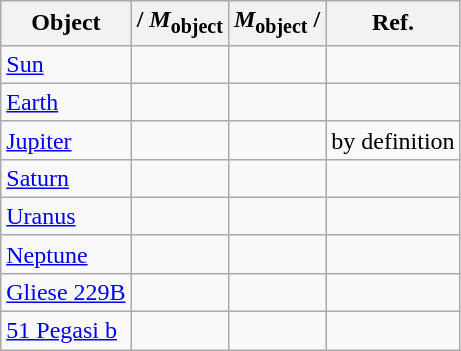<table class="wikitable sortable">
<tr>
<th>Object</th>
<th> / <em>M</em><sub>object</sub></th>
<th><em>M</em><sub>object</sub> / </th>
<th class="unsortable">Ref.</th>
</tr>
<tr>
<td><a href='#'>Sun</a></td>
<td></td>
<td></td>
<td align="center"></td>
</tr>
<tr>
<td><a href='#'>Earth</a></td>
<td></td>
<td></td>
<td align="center"></td>
</tr>
<tr>
<td><a href='#'>Jupiter</a></td>
<td><strong></strong></td>
<td><strong></strong></td>
<td>by definition</td>
</tr>
<tr>
<td><a href='#'>Saturn</a></td>
<td></td>
<td></td>
<td align="center"></td>
</tr>
<tr>
<td><a href='#'>Uranus</a></td>
<td></td>
<td></td>
<td align="center"></td>
</tr>
<tr>
<td><a href='#'>Neptune</a></td>
<td></td>
<td></td>
<td align="center"></td>
</tr>
<tr>
<td><a href='#'>Gliese 229B</a></td>
<td></td>
<td></td>
<td align="center"></td>
</tr>
<tr>
<td><a href='#'>51 Pegasi b</a></td>
<td></td>
<td></td>
<td align="center"></td>
</tr>
</table>
